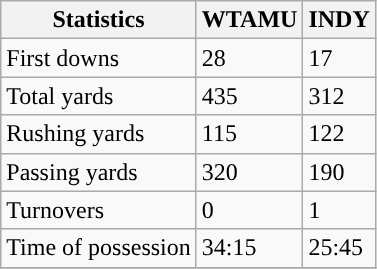<table class="wikitable">
<tr>
<th>Statistics</th>
<th>WTAMU</th>
<th>INDY</th>
</tr>
<tr>
<td>First downs</td>
<td>28</td>
<td>17</td>
</tr>
<tr>
<td>Total yards</td>
<td>435</td>
<td>312</td>
</tr>
<tr>
<td>Rushing yards</td>
<td>115</td>
<td>122</td>
</tr>
<tr>
<td>Passing yards</td>
<td>320</td>
<td>190</td>
</tr>
<tr>
<td>Turnovers</td>
<td>0</td>
<td>1</td>
</tr>
<tr>
<td>Time of possession</td>
<td>34:15</td>
<td>25:45</td>
</tr>
<tr>
</tr>
</table>
